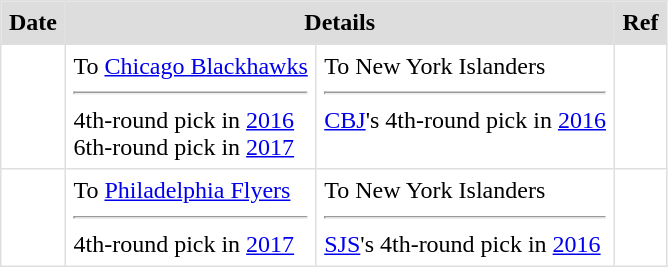<table border=1 style="border-collapse:collapse" bordercolor="#DFDFDF" cellpadding="5">
<tr style="background:#ddd;">
<th>Date</th>
<th colspan="2">Details</th>
<th>Ref</th>
</tr>
<tr>
<td></td>
<td valign="top">To <a href='#'>Chicago Blackhawks</a><hr>4th-round pick in <a href='#'>2016</a><br>6th-round pick in <a href='#'>2017</a></td>
<td valign="top">To New York Islanders <hr><a href='#'>CBJ</a>'s 4th-round pick in <a href='#'>2016</a></td>
<td></td>
</tr>
<tr>
<td></td>
<td valign="top">To <a href='#'>Philadelphia Flyers</a><hr>4th-round pick in <a href='#'>2017</a></td>
<td valign="top">To New York Islanders <hr><a href='#'>SJS</a>'s 4th-round pick in <a href='#'>2016</a></td>
<td></td>
</tr>
</table>
